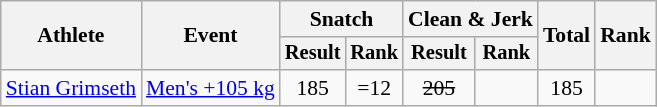<table class="wikitable" style="font-size:90%">
<tr>
<th rowspan="2">Athlete</th>
<th rowspan="2">Event</th>
<th colspan="2">Snatch</th>
<th colspan="2">Clean & Jerk</th>
<th rowspan="2">Total</th>
<th rowspan="2">Rank</th>
</tr>
<tr style="font-size:95%">
<th>Result</th>
<th>Rank</th>
<th>Result</th>
<th>Rank</th>
</tr>
<tr align=center>
<td align=left><a href='#'>Stian Grimseth</a></td>
<td align=left><a href='#'>Men's +105 kg</a></td>
<td>185</td>
<td>=12</td>
<td><s>205</s></td>
<td></td>
<td>185</td>
<td></td>
</tr>
</table>
